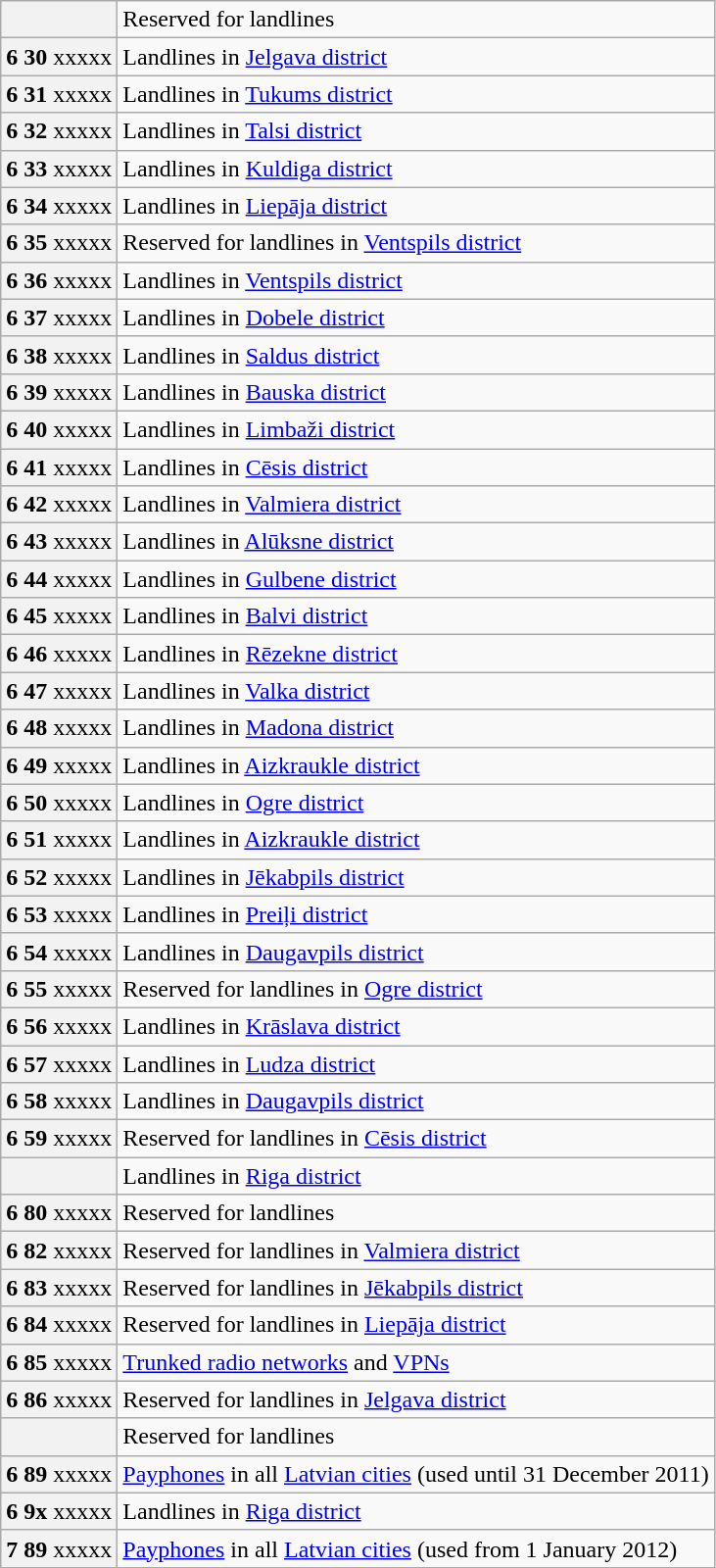<table class="wikitable" style="width: auto; margin-left: 1.5em;">
<tr>
<th scope="row" style="font-weight: normal;"></th>
<td>Reserved for landlines</td>
</tr>
<tr>
<th scope="row" style="font-weight: normal;"><strong>6 30</strong> xxxxx</th>
<td>Landlines in <a href='#'>Jelgava district</a></td>
</tr>
<tr>
<th scope="row" style="font-weight: normal;"><strong>6 31</strong> xxxxx</th>
<td>Landlines in <a href='#'>Tukums district</a></td>
</tr>
<tr>
<th scope="row" style="font-weight: normal;"><strong>6 32</strong> xxxxx</th>
<td>Landlines in <a href='#'>Talsi district</a></td>
</tr>
<tr>
<th scope="row" style="font-weight: normal;"><strong>6 33</strong> xxxxx</th>
<td>Landlines in <a href='#'>Kuldiga district</a></td>
</tr>
<tr>
<th scope="row" style="font-weight: normal;"><strong>6 34</strong> xxxxx</th>
<td>Landlines in <a href='#'>Liepāja district</a></td>
</tr>
<tr>
<th scope="row" style="font-weight: normal;"><strong>6 35</strong> xxxxx</th>
<td>Reserved for landlines in <a href='#'>Ventspils district</a></td>
</tr>
<tr>
<th scope="row" style="font-weight: normal;"><strong>6 36</strong> xxxxx</th>
<td>Landlines in <a href='#'>Ventspils district</a></td>
</tr>
<tr>
<th scope="row" style="font-weight: normal;"><strong>6 37</strong> xxxxx</th>
<td>Landlines in <a href='#'>Dobele district</a></td>
</tr>
<tr>
<th scope="row" style="font-weight: normal;"><strong>6 38</strong> xxxxx</th>
<td>Landlines in <a href='#'>Saldus district</a></td>
</tr>
<tr>
<th scope="row" style="font-weight: normal;"><strong>6 39</strong> xxxxx</th>
<td>Landlines in <a href='#'>Bauska district</a></td>
</tr>
<tr>
<th scope="row" style="font-weight: normal;"><strong>6 40</strong> xxxxx</th>
<td>Landlines in <a href='#'>Limbaži district</a></td>
</tr>
<tr>
<th scope="row" style="font-weight: normal;"><strong>6 41</strong> xxxxx</th>
<td>Landlines in <a href='#'>Cēsis district</a></td>
</tr>
<tr>
<th scope="row" style="font-weight: normal;"><strong>6 42</strong> xxxxx</th>
<td>Landlines in <a href='#'>Valmiera district</a></td>
</tr>
<tr>
<th scope="row" style="font-weight: normal;"><strong>6 43</strong> xxxxx</th>
<td>Landlines in <a href='#'>Alūksne district</a></td>
</tr>
<tr>
<th scope="row" style="font-weight: normal;"><strong>6 44</strong> xxxxx</th>
<td>Landlines in <a href='#'>Gulbene district</a></td>
</tr>
<tr>
<th scope="row" style="font-weight: normal;"><strong>6 45</strong> xxxxx</th>
<td>Landlines in <a href='#'>Balvi district</a></td>
</tr>
<tr>
<th scope="row" style="font-weight: normal;"><strong>6 46</strong> xxxxx</th>
<td>Landlines in <a href='#'>Rēzekne district</a></td>
</tr>
<tr>
<th scope="row" style="font-weight: normal;"><strong>6 47</strong> xxxxx</th>
<td>Landlines in <a href='#'>Valka district</a></td>
</tr>
<tr>
<th scope="row" style="font-weight: normal;"><strong>6 48</strong> xxxxx</th>
<td>Landlines in <a href='#'>Madona district</a></td>
</tr>
<tr>
<th scope="row" style="font-weight: normal;"><strong>6 49</strong> xxxxx</th>
<td>Landlines in <a href='#'>Aizkraukle district</a></td>
</tr>
<tr>
<th scope="row" style="font-weight: normal;"><strong>6 50</strong> xxxxx</th>
<td>Landlines in <a href='#'>Ogre district</a></td>
</tr>
<tr>
<th scope="row" style="font-weight: normal;"><strong>6 51</strong> xxxxx</th>
<td>Landlines in <a href='#'>Aizkraukle district</a></td>
</tr>
<tr>
<th scope="row" style="font-weight: normal;"><strong>6 52</strong> xxxxx</th>
<td>Landlines in <a href='#'>Jēkabpils district</a></td>
</tr>
<tr>
<th scope="row" style="font-weight: normal;"><strong>6 53</strong> xxxxx</th>
<td>Landlines in <a href='#'>Preiļi district</a></td>
</tr>
<tr>
<th scope="row" style="font-weight: normal;"><strong>6 54</strong> xxxxx</th>
<td>Landlines in <a href='#'>Daugavpils district</a></td>
</tr>
<tr>
<th scope="row" style="font-weight: normal;"><strong>6 55</strong> xxxxx</th>
<td>Reserved for landlines in <a href='#'>Ogre district</a></td>
</tr>
<tr>
<th scope="row" style="font-weight: normal;"><strong>6 56</strong> xxxxx</th>
<td>Landlines in <a href='#'>Krāslava district</a></td>
</tr>
<tr>
<th scope="row" style="font-weight: normal;"><strong>6 57</strong> xxxxx</th>
<td>Landlines in <a href='#'>Ludza district</a></td>
</tr>
<tr>
<th scope="row" style="font-weight: normal;"><strong>6 58</strong> xxxxx</th>
<td>Landlines in <a href='#'>Daugavpils district</a></td>
</tr>
<tr>
<th scope="row" style="font-weight: normal;"><strong>6 59</strong> xxxxx</th>
<td>Reserved for landlines in <a href='#'>Cēsis district</a></td>
</tr>
<tr>
<th scope="row" style="font-weight: normal;"></th>
<td>Landlines in <a href='#'>Riga district</a></td>
</tr>
<tr>
<th scope="row" style="font-weight: normal;"><strong>6 80</strong> xxxxx</th>
<td>Reserved for landlines</td>
</tr>
<tr>
<th scope="row" style="font-weight: normal;"><strong>6 82</strong> xxxxx</th>
<td>Reserved for landlines in <a href='#'>Valmiera district</a></td>
</tr>
<tr>
<th scope="row" style="font-weight: normal;"><strong>6 83</strong> xxxxx</th>
<td>Reserved for landlines in <a href='#'>Jēkabpils district</a></td>
</tr>
<tr>
<th scope="row" style="font-weight: normal;"><strong>6 84</strong> xxxxx</th>
<td>Reserved for landlines in <a href='#'>Liepāja district</a></td>
</tr>
<tr>
<th scope="row" style="font-weight: normal;"><strong>6 85</strong> xxxxx</th>
<td><a href='#'>Trunked radio networks</a> and <a href='#'>VPNs</a></td>
</tr>
<tr>
<th scope="row" style="font-weight: normal;"><strong>6 86</strong> xxxxx</th>
<td>Reserved for landlines in <a href='#'>Jelgava district</a></td>
</tr>
<tr>
<th scope="row" style="font-weight: normal;"></th>
<td>Reserved for landlines</td>
</tr>
<tr>
<th scope="row" style="font-weight: normal;"><strong>6 89</strong> xxxxx</th>
<td><a href='#'>Payphones</a> in all <a href='#'>Latvian cities</a> (used until 31 December 2011)</td>
</tr>
<tr>
<th scope="row" style="font-weight: normal;"><strong>6 9x</strong> xxxxx</th>
<td>Landlines in <a href='#'>Riga district</a></td>
</tr>
<tr>
<th scope="row" style="font-weight: normal;"><strong>7 89</strong> xxxxx</th>
<td><a href='#'>Payphones</a> in all <a href='#'>Latvian cities</a> (used from 1 January 2012)</td>
</tr>
</table>
